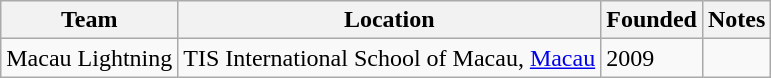<table class="wikitable">
<tr>
<th>Team</th>
<th>Location</th>
<th>Founded</th>
<th>Notes</th>
</tr>
<tr>
<td>Macau Lightning</td>
<td>TIS International School of Macau, <a href='#'>Macau</a></td>
<td>2009</td>
<td></td>
</tr>
</table>
